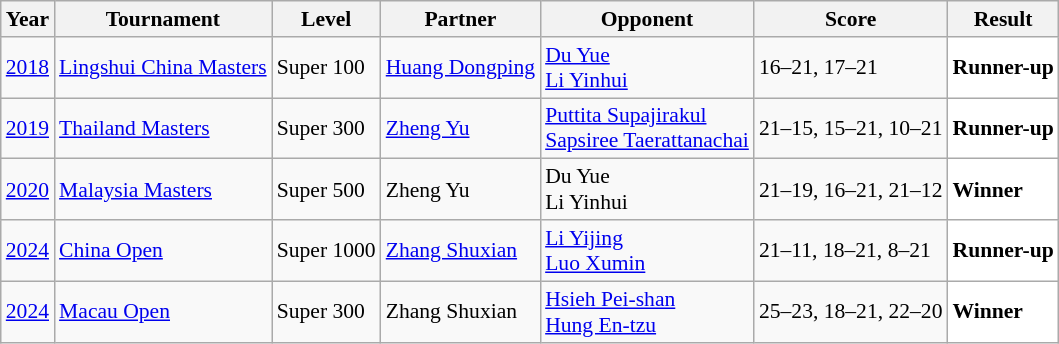<table class="sortable wikitable" style="font-size: 90%;">
<tr>
<th>Year</th>
<th>Tournament</th>
<th>Level</th>
<th>Partner</th>
<th>Opponent</th>
<th>Score</th>
<th>Result</th>
</tr>
<tr>
<td align="center"><a href='#'>2018</a></td>
<td align="left"><a href='#'>Lingshui China Masters</a></td>
<td align="left">Super 100</td>
<td align="left"> <a href='#'>Huang Dongping</a></td>
<td align="left"> <a href='#'>Du Yue</a><br> <a href='#'>Li Yinhui</a></td>
<td align="left">16–21, 17–21</td>
<td style="text-align:left; background:white"> <strong>Runner-up</strong></td>
</tr>
<tr>
<td align="center"><a href='#'>2019</a></td>
<td align="left"><a href='#'>Thailand Masters</a></td>
<td align="left">Super 300</td>
<td align="left"> <a href='#'>Zheng Yu</a></td>
<td align="left"> <a href='#'>Puttita Supajirakul</a><br> <a href='#'>Sapsiree Taerattanachai</a></td>
<td align="left">21–15, 15–21, 10–21</td>
<td style="text-align:left; background:white"> <strong>Runner-up</strong></td>
</tr>
<tr>
<td align="center"><a href='#'>2020</a></td>
<td align="left"><a href='#'>Malaysia Masters</a></td>
<td align="left">Super 500</td>
<td align="left"> Zheng Yu</td>
<td align="left"> Du Yue<br> Li Yinhui</td>
<td align="left">21–19, 16–21, 21–12</td>
<td style="text-align:left; background:white"> <strong>Winner</strong></td>
</tr>
<tr>
<td align="center"><a href='#'>2024</a></td>
<td align="left"><a href='#'>China Open</a></td>
<td align="left">Super 1000</td>
<td align="left"> <a href='#'>Zhang Shuxian</a></td>
<td align="left"> <a href='#'>Li Yijing</a><br> <a href='#'>Luo Xumin</a></td>
<td align="left">21–11, 18–21, 8–21</td>
<td style="text-align:left; background:white"> <strong>Runner-up</strong></td>
</tr>
<tr>
<td align="center"><a href='#'>2024</a></td>
<td align="left"><a href='#'>Macau Open</a></td>
<td align="left">Super 300</td>
<td align="left"> Zhang Shuxian</td>
<td align="left"> <a href='#'>Hsieh Pei-shan</a><br> <a href='#'>Hung En-tzu</a></td>
<td align="left">25–23, 18–21, 22–20</td>
<td style="text-align:left; background:white"> <strong>Winner</strong></td>
</tr>
</table>
